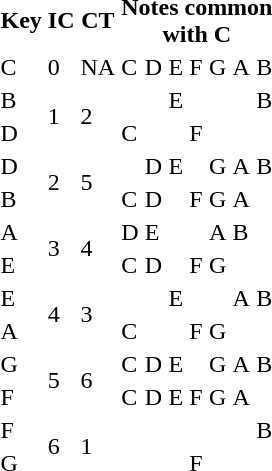<table>
<tr>
<th>Key</th>
<th>IC</th>
<th>CT</th>
<th colspan="7">Notes common<br> with C</th>
</tr>
<tr>
<td>C</td>
<td>0</td>
<td>NA</td>
<td>C</td>
<td>D</td>
<td>E</td>
<td>F</td>
<td>G</td>
<td>A</td>
<td>B</td>
</tr>
<tr>
<td>B</td>
<td rowspan="2">1</td>
<td rowspan="2">2</td>
<td></td>
<td></td>
<td>E</td>
<td></td>
<td></td>
<td></td>
<td>B</td>
</tr>
<tr>
<td>D</td>
<td>C</td>
<td></td>
<td></td>
<td>F</td>
<td></td>
<td></td>
<td></td>
</tr>
<tr>
<td>D</td>
<td rowspan="2">2</td>
<td rowspan="2">5</td>
<td></td>
<td>D</td>
<td>E</td>
<td></td>
<td>G</td>
<td>A</td>
<td>B</td>
</tr>
<tr>
<td>B</td>
<td>C</td>
<td>D</td>
<td></td>
<td>F</td>
<td>G</td>
<td>A</td>
<td></td>
</tr>
<tr>
<td>A</td>
<td rowspan="2">3</td>
<td rowspan="2">4</td>
<td>D</td>
<td>E</td>
<td></td>
<td></td>
<td>A</td>
<td>B</td>
</tr>
<tr>
<td>E</td>
<td>C</td>
<td>D</td>
<td></td>
<td>F</td>
<td>G</td>
<td></td>
<td></td>
</tr>
<tr>
<td>E</td>
<td rowspan="2">4</td>
<td rowspan="2">3</td>
<td></td>
<td></td>
<td>E</td>
<td></td>
<td></td>
<td>A</td>
<td>B</td>
</tr>
<tr>
<td>A</td>
<td>C</td>
<td></td>
<td></td>
<td>F</td>
<td>G</td>
<td></td>
<td></td>
</tr>
<tr>
<td>G</td>
<td rowspan="2">5</td>
<td rowspan="2">6</td>
<td>C</td>
<td>D</td>
<td>E</td>
<td></td>
<td>G</td>
<td>A</td>
<td>B</td>
</tr>
<tr>
<td>F</td>
<td>C</td>
<td>D</td>
<td>E</td>
<td>F</td>
<td>G</td>
<td>A</td>
<td></td>
</tr>
<tr>
<td>F</td>
<td rowspan="2">6</td>
<td rowspan="2">1</td>
<td></td>
<td></td>
<td></td>
<td></td>
<td></td>
<td></td>
<td>B</td>
</tr>
<tr>
<td>G</td>
<td></td>
<td></td>
<td></td>
<td>F</td>
<td></td>
<td></td>
<td></td>
</tr>
</table>
